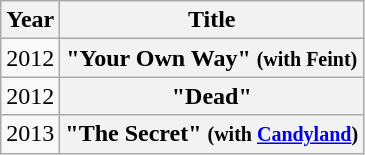<table class="wikitable plainrowheaders">
<tr>
<th>Year</th>
<th>Title</th>
</tr>
<tr>
<td>2012</td>
<th scope="row">"Your Own Way" <small>(with Feint)</small></th>
</tr>
<tr>
<td>2012</td>
<th scope="row">"Dead"</th>
</tr>
<tr>
<td>2013</td>
<th scope="row">"The Secret" <small>(with <a href='#'>Candyland</a>)</small></th>
</tr>
</table>
